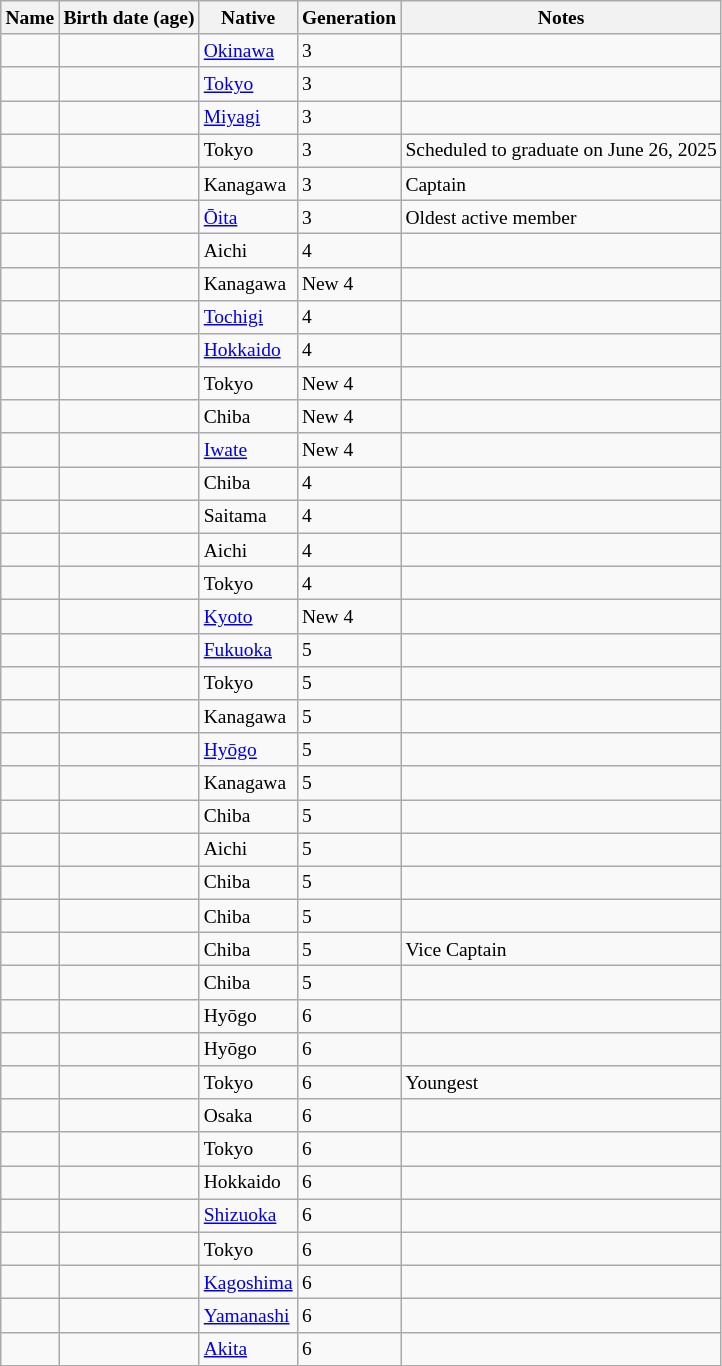<table class="wikitable sortable" style="text-align:left; font-size:small;">
<tr>
<th>Name</th>
<th>Birth date (age)</th>
<th>Native</th>
<th>Generation</th>
<th>Notes</th>
</tr>
<tr>
<td></td>
<td></td>
<td><a href='#'>Okinawa</a></td>
<td>3</td>
<td></td>
</tr>
<tr>
<td></td>
<td></td>
<td><a href='#'>Tokyo</a></td>
<td>3</td>
<td></td>
</tr>
<tr>
<td></td>
<td></td>
<td><a href='#'>Miyagi</a></td>
<td>3</td>
<td></td>
</tr>
<tr>
<td></td>
<td></td>
<td>Tokyo</td>
<td>3</td>
<td>Scheduled to graduate on June 26, 2025</td>
</tr>
<tr>
<td></td>
<td></td>
<td>Kanagawa</td>
<td>3</td>
<td>Captain</td>
</tr>
<tr>
<td></td>
<td></td>
<td><a href='#'>Ōita</a></td>
<td>3</td>
<td>Oldest active member</td>
</tr>
<tr>
<td></td>
<td></td>
<td>Aichi</td>
<td>4</td>
<td></td>
</tr>
<tr>
<td></td>
<td></td>
<td>Kanagawa</td>
<td data-sort-value="4.1">New 4</td>
<td></td>
</tr>
<tr>
<td></td>
<td></td>
<td><a href='#'>Tochigi</a></td>
<td>4</td>
<td></td>
</tr>
<tr>
<td></td>
<td></td>
<td><a href='#'>Hokkaido</a></td>
<td>4</td>
<td></td>
</tr>
<tr>
<td></td>
<td></td>
<td>Tokyo</td>
<td data-sort-value="4.1">New 4</td>
<td></td>
</tr>
<tr>
<td></td>
<td></td>
<td>Chiba</td>
<td data-sort-value="4.1">New 4</td>
<td></td>
</tr>
<tr>
<td></td>
<td></td>
<td><a href='#'>Iwate</a></td>
<td data-sort-value="4.1">New 4</td>
<td></td>
</tr>
<tr>
<td></td>
<td></td>
<td>Chiba</td>
<td>4</td>
<td></td>
</tr>
<tr>
<td></td>
<td></td>
<td>Saitama</td>
<td>4</td>
<td></td>
</tr>
<tr>
<td></td>
<td></td>
<td>Aichi</td>
<td>4</td>
<td></td>
</tr>
<tr>
<td></td>
<td></td>
<td>Tokyo</td>
<td>4</td>
<td></td>
</tr>
<tr>
<td></td>
<td></td>
<td><a href='#'>Kyoto</a></td>
<td data-sort-value="4.1">New 4</td>
<td></td>
</tr>
<tr>
<td></td>
<td></td>
<td><a href='#'>Fukuoka</a></td>
<td>5</td>
<td></td>
</tr>
<tr>
<td></td>
<td></td>
<td>Tokyo</td>
<td>5</td>
<td></td>
</tr>
<tr>
<td></td>
<td></td>
<td>Kanagawa</td>
<td>5</td>
<td></td>
</tr>
<tr>
<td></td>
<td></td>
<td><a href='#'>Hyōgo</a></td>
<td>5</td>
<td></td>
</tr>
<tr>
<td></td>
<td></td>
<td>Kanagawa</td>
<td>5</td>
<td></td>
</tr>
<tr>
<td></td>
<td></td>
<td>Chiba</td>
<td>5</td>
<td></td>
</tr>
<tr>
<td></td>
<td></td>
<td>Aichi</td>
<td>5</td>
<td></td>
</tr>
<tr>
<td></td>
<td></td>
<td>Chiba</td>
<td>5</td>
<td></td>
</tr>
<tr>
<td></td>
<td></td>
<td>Chiba</td>
<td>5</td>
<td></td>
</tr>
<tr>
<td></td>
<td></td>
<td>Chiba</td>
<td>5</td>
<td>Vice Captain</td>
</tr>
<tr>
<td></td>
<td></td>
<td>Chiba</td>
<td>5</td>
<td></td>
</tr>
<tr>
<td></td>
<td></td>
<td>Hyōgo</td>
<td>6</td>
<td></td>
</tr>
<tr>
<td></td>
<td></td>
<td>Hyōgo</td>
<td>6</td>
<td></td>
</tr>
<tr>
<td></td>
<td></td>
<td>Tokyo</td>
<td>6</td>
<td>Youngest</td>
</tr>
<tr>
<td></td>
<td></td>
<td>Osaka</td>
<td>6</td>
<td></td>
</tr>
<tr>
<td></td>
<td></td>
<td>Tokyo</td>
<td>6</td>
<td></td>
</tr>
<tr>
<td></td>
<td></td>
<td>Hokkaido</td>
<td>6</td>
<td></td>
</tr>
<tr>
<td></td>
<td></td>
<td><a href='#'>Shizuoka</a></td>
<td>6</td>
<td></td>
</tr>
<tr>
<td></td>
<td></td>
<td>Tokyo</td>
<td>6</td>
<td></td>
</tr>
<tr>
<td></td>
<td></td>
<td><a href='#'>Kagoshima</a></td>
<td>6</td>
<td></td>
</tr>
<tr>
<td></td>
<td></td>
<td><a href='#'>Yamanashi</a></td>
<td>6</td>
<td></td>
</tr>
<tr>
<td></td>
<td></td>
<td><a href='#'>Akita</a></td>
<td>6</td>
<td></td>
</tr>
</table>
